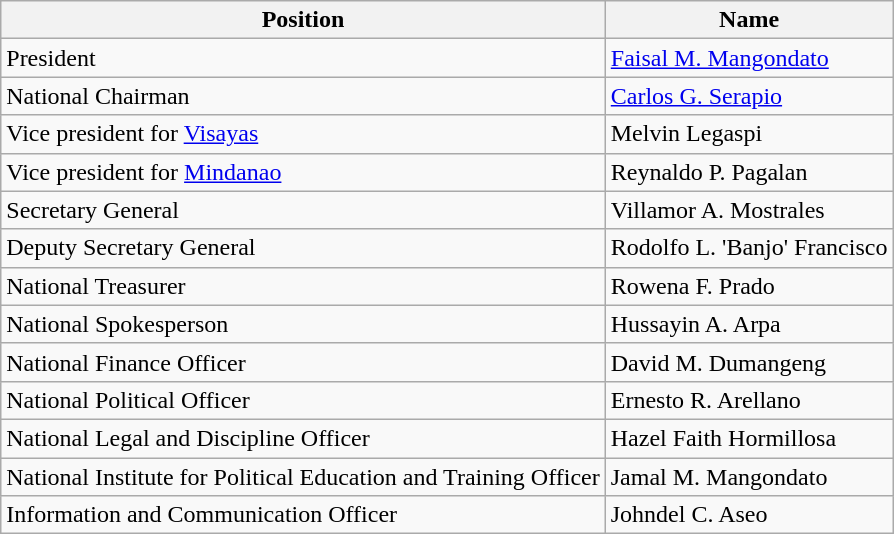<table class="wikitable">
<tr>
<th>Position</th>
<th>Name</th>
</tr>
<tr>
<td>President</td>
<td><a href='#'>Faisal M. Mangondato</a></td>
</tr>
<tr>
<td>National Chairman</td>
<td><a href='#'>Carlos G. Serapio</a></td>
</tr>
<tr>
<td>Vice president for <a href='#'>Visayas</a></td>
<td>Melvin Legaspi</td>
</tr>
<tr>
<td>Vice president for <a href='#'>Mindanao</a></td>
<td>Reynaldo P. Pagalan</td>
</tr>
<tr>
<td>Secretary General</td>
<td>Villamor A. Mostrales</td>
</tr>
<tr>
<td>Deputy Secretary General</td>
<td>Rodolfo L. 'Banjo' Francisco</td>
</tr>
<tr>
<td>National Treasurer</td>
<td>Rowena F. Prado</td>
</tr>
<tr>
<td>National Spokesperson</td>
<td>Hussayin A. Arpa</td>
</tr>
<tr>
<td>National Finance Officer</td>
<td>David M. Dumangeng</td>
</tr>
<tr>
<td>National Political Officer</td>
<td>Ernesto R. Arellano</td>
</tr>
<tr>
<td>National Legal and Discipline Officer</td>
<td>Hazel Faith Hormillosa</td>
</tr>
<tr>
<td>National Institute for Political Education and Training Officer</td>
<td>Jamal M. Mangondato</td>
</tr>
<tr>
<td>Information and Communication Officer</td>
<td>Johndel C. Aseo</td>
</tr>
</table>
